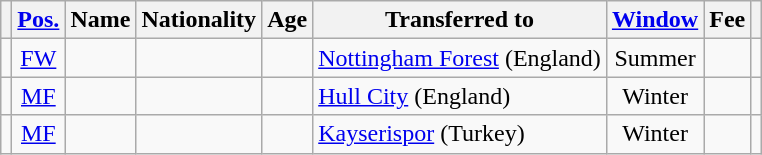<table class="wikitable sortable" style="text-align:center;">
<tr>
<th scope=col></th>
<th scope=col><a href='#'>Pos.</a></th>
<th scope=col>Name</th>
<th scope=col>Nationality</th>
<th scope=col>Age</th>
<th scope=col>Transferred to</th>
<th scope=col><a href='#'>Window</a></th>
<th scope=col>Fee</th>
<th scope=col class=unsortable></th>
</tr>
<tr>
<td></td>
<td><a href='#'>FW</a></td>
<td align=left></td>
<td align=left></td>
<td></td>
<td align=left><a href='#'>Nottingham Forest</a> (England)</td>
<td>Summer</td>
<td></td>
<td></td>
</tr>
<tr>
<td></td>
<td><a href='#'>MF</a></td>
<td align=left></td>
<td align=left></td>
<td></td>
<td align=left><a href='#'>Hull City</a> (England)</td>
<td>Winter</td>
<td></td>
<td></td>
</tr>
<tr>
<td></td>
<td><a href='#'>MF</a></td>
<td align=left></td>
<td align=left></td>
<td></td>
<td align=left><a href='#'>Kayserispor</a> (Turkey)</td>
<td>Winter</td>
<td></td>
<td></td>
</tr>
</table>
